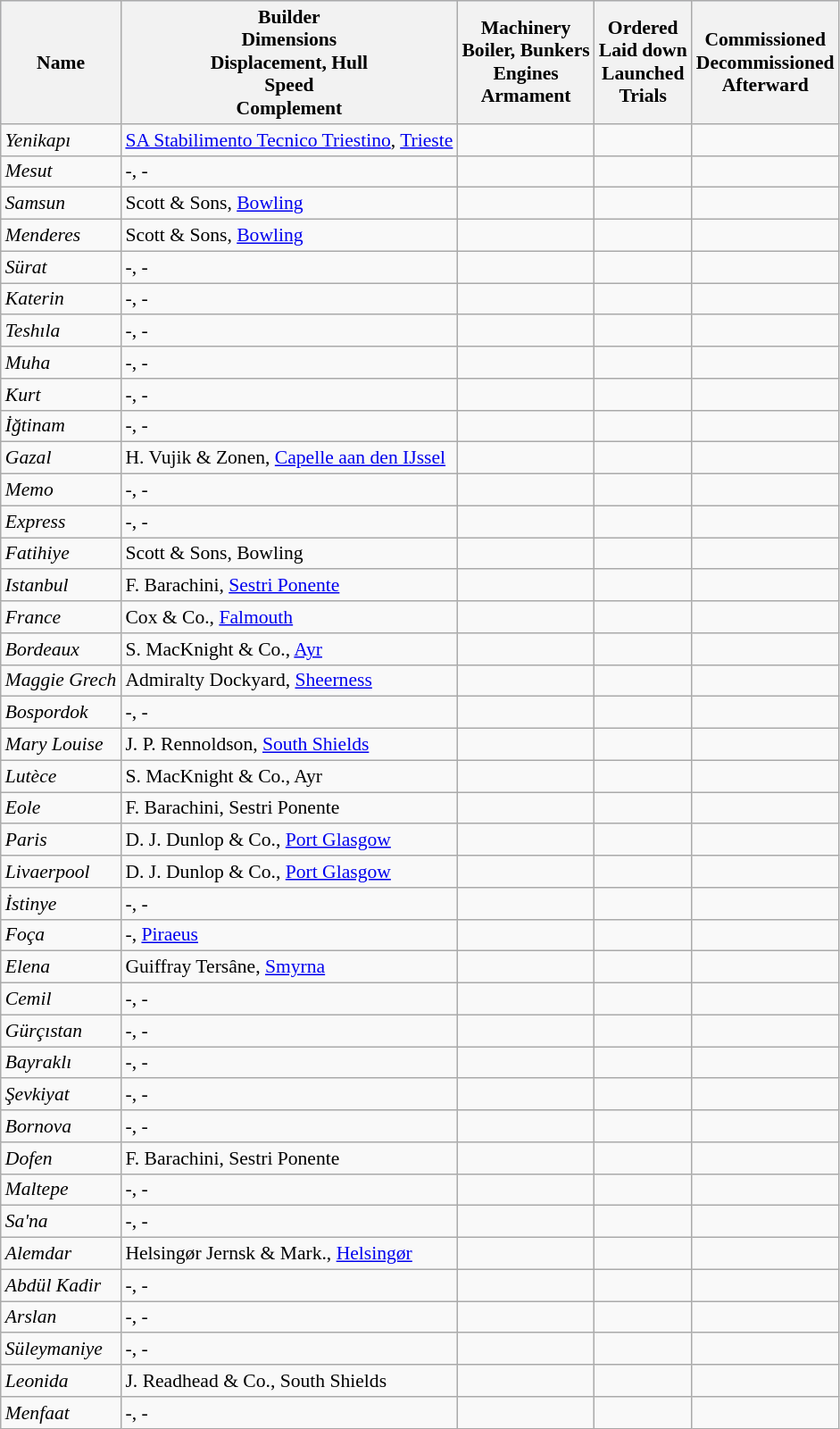<table class="wikitable" style="font-size:90%;">
<tr bgcolor="#e6e9ff">
<th>Name</th>
<th>Builder<br>Dimensions<br>Displacement, Hull<br>Speed<br>Complement</th>
<th>Machinery<br>Boiler, Bunkers<br>Engines<br>Armament</th>
<th>Ordered<br>Laid down<br>Launched<br>Trials</th>
<th>Commissioned<br>Decommissioned<br>Afterward</th>
</tr>
<tr ---->
<td><em>Yenikapı</em></td>
<td> <a href='#'>SA Stabilimento Tecnico Triestino</a>, <a href='#'>Trieste</a></td>
<td></td>
<td></td>
<td></td>
</tr>
<tr ---->
<td><em>Mesut</em></td>
<td>-, -</td>
<td></td>
<td></td>
<td></td>
</tr>
<tr ---->
<td><em>Samsun</em></td>
<td> Scott & Sons, <a href='#'>Bowling</a></td>
<td></td>
<td></td>
<td></td>
</tr>
<tr ---->
<td><em>Menderes</em></td>
<td> Scott & Sons, <a href='#'>Bowling</a></td>
<td></td>
<td></td>
<td></td>
</tr>
<tr ---->
<td><em>Sürat</em></td>
<td>-, -</td>
<td></td>
<td></td>
<td></td>
</tr>
<tr ---->
<td><em>Katerin</em></td>
<td>-, -</td>
<td></td>
<td></td>
<td></td>
</tr>
<tr ---->
<td><em>Teshıla</em></td>
<td>-, -</td>
<td></td>
<td></td>
<td></td>
</tr>
<tr ---->
<td><em>Muha</em></td>
<td>-, -</td>
<td></td>
<td></td>
<td></td>
</tr>
<tr ---->
<td><em>Kurt</em></td>
<td>-, -</td>
<td></td>
<td></td>
<td></td>
</tr>
<tr ---->
<td><em>İğtinam</em></td>
<td>-, -</td>
<td></td>
<td></td>
<td></td>
</tr>
<tr ---->
<td><em>Gazal</em></td>
<td> H. Vujik & Zonen, <a href='#'>Capelle aan den IJssel</a></td>
<td></td>
<td></td>
<td></td>
</tr>
<tr ---->
<td><em>Memo</em></td>
<td>-, -</td>
<td></td>
<td></td>
<td></td>
</tr>
<tr ---->
<td><em>Express</em></td>
<td>-, -</td>
<td></td>
<td></td>
<td></td>
</tr>
<tr ---->
<td><em>Fatihiye</em></td>
<td> Scott & Sons, Bowling</td>
<td></td>
<td></td>
<td></td>
</tr>
<tr ---->
<td><em>Istanbul</em></td>
<td> F. Barachini, <a href='#'>Sestri Ponente</a></td>
<td></td>
<td></td>
<td></td>
</tr>
<tr ---->
<td><em>France</em></td>
<td> Cox & Co., <a href='#'>Falmouth</a></td>
<td></td>
<td></td>
<td></td>
</tr>
<tr ---->
<td><em>Bordeaux</em></td>
<td> S. MacKnight & Co., <a href='#'>Ayr</a></td>
<td></td>
<td></td>
<td></td>
</tr>
<tr ---->
<td><em>Maggie Grech</em></td>
<td> Admiralty Dockyard, <a href='#'>Sheerness</a></td>
<td></td>
<td></td>
<td></td>
</tr>
<tr ---->
<td><em>Bospordok</em></td>
<td>-, -</td>
<td></td>
<td></td>
<td></td>
</tr>
<tr ---->
<td><em>Mary Louise</em></td>
<td> J. P. Rennoldson, <a href='#'>South Shields</a></td>
<td></td>
<td></td>
<td></td>
</tr>
<tr ---->
<td><em>Lutèce</em></td>
<td> S. MacKnight & Co., Ayr</td>
<td></td>
<td></td>
<td></td>
</tr>
<tr ---->
<td><em>Eole</em></td>
<td> F. Barachini, Sestri Ponente</td>
<td></td>
<td></td>
<td></td>
</tr>
<tr ---->
<td><em>Paris</em></td>
<td> D. J. Dunlop & Co., <a href='#'>Port Glasgow</a></td>
<td></td>
<td></td>
<td></td>
</tr>
<tr ---->
<td><em>Livaerpool</em></td>
<td> D. J. Dunlop & Co., <a href='#'>Port Glasgow</a></td>
<td></td>
<td></td>
<td></td>
</tr>
<tr ---->
<td><em>İstinye</em></td>
<td>-, -</td>
<td></td>
<td></td>
<td></td>
</tr>
<tr ---->
<td><em>Foça</em></td>
<td> -, <a href='#'>Piraeus</a></td>
<td></td>
<td></td>
<td></td>
</tr>
<tr ---->
<td><em>Elena</em></td>
<td> Guiffray Tersâne, <a href='#'>Smyrna</a></td>
<td></td>
<td></td>
<td></td>
</tr>
<tr ---->
<td><em>Cemil</em></td>
<td>-, -</td>
<td></td>
<td></td>
<td></td>
</tr>
<tr ---->
<td><em>Gürçıstan</em></td>
<td>-, -</td>
<td></td>
<td></td>
<td></td>
</tr>
<tr ---->
<td><em>Bayraklı</em></td>
<td>-, -</td>
<td></td>
<td></td>
<td></td>
</tr>
<tr ---->
<td><em>Şevkiyat</em></td>
<td>-, -</td>
<td></td>
<td></td>
<td></td>
</tr>
<tr ---->
<td><em>Bornova</em></td>
<td>-, -</td>
<td></td>
<td></td>
<td></td>
</tr>
<tr ---->
<td><em>Dofen</em></td>
<td> F. Barachini, Sestri Ponente</td>
<td></td>
<td></td>
<td></td>
</tr>
<tr ---->
<td><em>Maltepe</em></td>
<td>-, -</td>
<td></td>
<td></td>
<td></td>
</tr>
<tr ---->
<td><em>Sa'na</em></td>
<td>-, -</td>
<td></td>
<td></td>
<td></td>
</tr>
<tr ---->
<td><em>Alemdar</em></td>
<td> Helsingør Jernsk & Mark., <a href='#'>Helsingør</a></td>
<td></td>
<td></td>
<td></td>
</tr>
<tr ---->
<td><em>Abdül Kadir</em></td>
<td>-, -</td>
<td></td>
<td></td>
<td></td>
</tr>
<tr ---->
<td><em>Arslan</em></td>
<td>-, -</td>
<td></td>
<td></td>
<td></td>
</tr>
<tr ---->
<td><em>Süleymaniye</em></td>
<td>-, -</td>
<td></td>
<td></td>
<td></td>
</tr>
<tr ---->
<td><em>Leonida</em></td>
<td> J. Readhead & Co., South Shields</td>
<td></td>
<td></td>
<td></td>
</tr>
<tr ---->
<td><em>Menfaat</em></td>
<td>-, -</td>
<td></td>
<td></td>
<td></td>
</tr>
</table>
